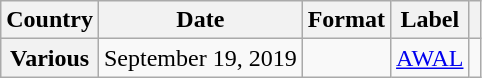<table class="wikitable plainrowheaders" border="1">
<tr>
<th scope="col">Country</th>
<th scope="col">Date</th>
<th scope="col">Format</th>
<th scope="col">Label</th>
<th scope="col"></th>
</tr>
<tr>
<th scope="row">Various</th>
<td>September 19, 2019</td>
<td></td>
<td><a href='#'>AWAL</a></td>
<td align="center"></td>
</tr>
</table>
